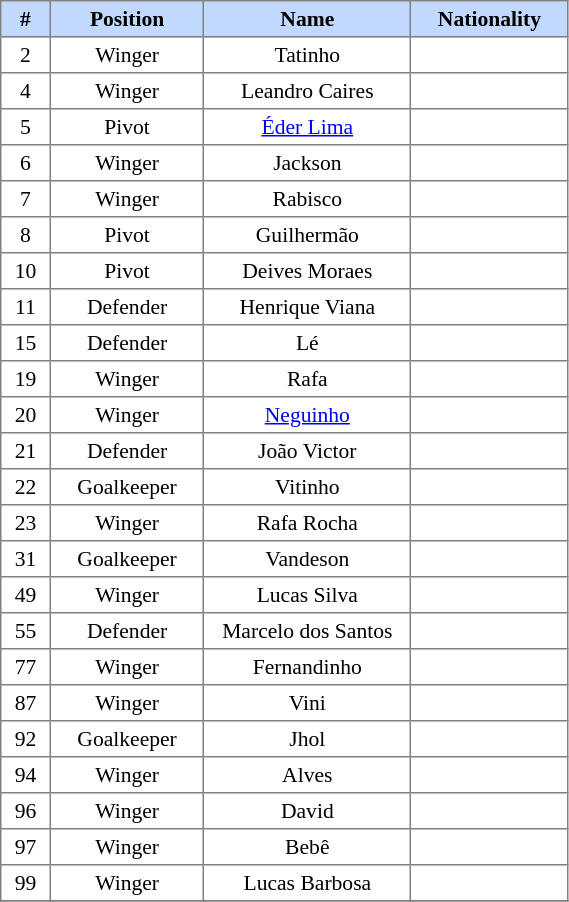<table border=1 style="border-collapse:collapse; font-size:90%;" cellpadding=3 cellspacing=0 width=30%>
<tr bgcolor=#C1D8FF>
<th width=2%>#</th>
<th width=5%>Position</th>
<th width=10%>Name</th>
<th width=5%>Nationality</th>
</tr>
<tr align=center>
<td>2</td>
<td>Winger</td>
<td Renato Piau de Sá>Tatinho</td>
<td></td>
</tr>
<tr align=center>
<td>4</td>
<td>Winger</td>
<td>Leandro Caires</td>
<td></td>
</tr>
<tr align=center>
<td>5</td>
<td>Pivot</td>
<td><a href='#'>Éder Lima</a></td>
<td></td>
</tr>
<tr align=center>
<td>6</td>
<td>Winger</td>
<td Jackson Van Riel Dalcanal>Jackson</td>
<td></td>
</tr>
<tr align=center>
<td>7</td>
<td>Winger</td>
<td Pedro Henrique da Silva Santos>Rabisco</td>
<td></td>
</tr>
<tr align=center>
<td>8</td>
<td>Pivot</td>
<td Guilherme Henrique Borges Sanches>Guilhermão</td>
<td></td>
</tr>
<tr align=center>
<td>10</td>
<td>Pivot</td>
<td>Deives Moraes</td>
<td></td>
</tr>
<tr align=center>
<td>11</td>
<td>Defender</td>
<td>Henrique Viana</td>
<td></td>
</tr>
<tr align=center>
<td>15</td>
<td>Defender</td>
<td Jefferson Matias Lopes>Lé</td>
<td></td>
</tr>
<tr align=center>
<td>19</td>
<td>Winger</td>
<td Rafael Pereira da Rocha>Rafa</td>
<td></td>
</tr>
<tr align=center>
<td>20</td>
<td>Winger</td>
<td><a href='#'>Neguinho</a></td>
<td></td>
</tr>
<tr align=center>
<td>21</td>
<td>Defender</td>
<td>João Victor</td>
<td></td>
</tr>
<tr align=center>
<td>22</td>
<td>Goalkeeper</td>
<td Victor Bartholomeu Andrade de Souza>Vitinho</td>
<td></td>
</tr>
<tr align=center>
<td>23</td>
<td>Winger</td>
<td>Rafa Rocha</td>
<td></td>
</tr>
<tr align=center>
<td>31</td>
<td>Goalkeeper</td>
<td Vandeson Manuel Pereira da Silva>Vandeson</td>
<td></td>
</tr>
<tr align=center>
<td>49</td>
<td>Winger</td>
<td Lucas Rocha da Silva>Lucas Silva</td>
<td></td>
</tr>
<tr align=center>
<td>55</td>
<td>Defender</td>
<td>Marcelo dos Santos</td>
<td></td>
</tr>
<tr align=center>
<td>77</td>
<td>Winger</td>
<td Fernando Benedito da Silva>Fernandinho</td>
<td></td>
</tr>
<tr align=center>
<td>87</td>
<td>Winger</td>
<td Vinícius Calvanese Marques Pereira>Vini</td>
<td></td>
</tr>
<tr align=center>
<td>92</td>
<td>Goalkeeper</td>
<td Jonathan Marques Pinto>Jhol</td>
<td></td>
</tr>
<tr align=center>
<td>94</td>
<td>Winger</td>
<td Gabriel Alves Gonçalves da Rocha>Alves</td>
<td></td>
</tr>
<tr align=center>
<td>96</td>
<td>Winger</td>
<td David Pasinato Belorini>David</td>
<td></td>
</tr>
<tr align=center>
<td>97</td>
<td>Winger</td>
<td Gustavo Bastos Martins>Bebê</td>
<td></td>
</tr>
<tr align=center>
<td>99</td>
<td>Winger</td>
<td Lucas Martins Barbosa>Lucas Barbosa</td>
<td></td>
</tr>
<tr align=center>
</tr>
</table>
